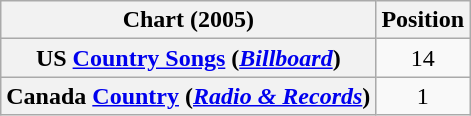<table class="wikitable sortable plainrowheaders" style="text-align:center">
<tr>
<th>Chart (2005)</th>
<th>Position</th>
</tr>
<tr>
<th scope="row">US <a href='#'>Country Songs</a> (<em><a href='#'>Billboard</a></em>)</th>
<td>14</td>
</tr>
<tr>
<th scope="row">Canada <a href='#'>Country</a> (<em><a href='#'>Radio & Records</a></em>)</th>
<td>1</td>
</tr>
</table>
